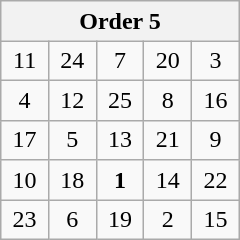<table class="wikitable" style="margin:0.5em auto;text-align:center;width:10em;height:10em;table-layout:fixed;">
<tr>
<th colspan="5">Order 5</th>
</tr>
<tr>
<td>11</td>
<td>24</td>
<td>7</td>
<td>20</td>
<td>3</td>
</tr>
<tr>
<td>4</td>
<td>12</td>
<td>25</td>
<td>8</td>
<td>16</td>
</tr>
<tr>
<td>17</td>
<td>5</td>
<td>13</td>
<td>21</td>
<td>9</td>
</tr>
<tr>
<td>10</td>
<td>18</td>
<td><strong>1</strong></td>
<td>14</td>
<td>22</td>
</tr>
<tr>
<td>23</td>
<td>6</td>
<td>19</td>
<td>2</td>
<td>15</td>
</tr>
</table>
